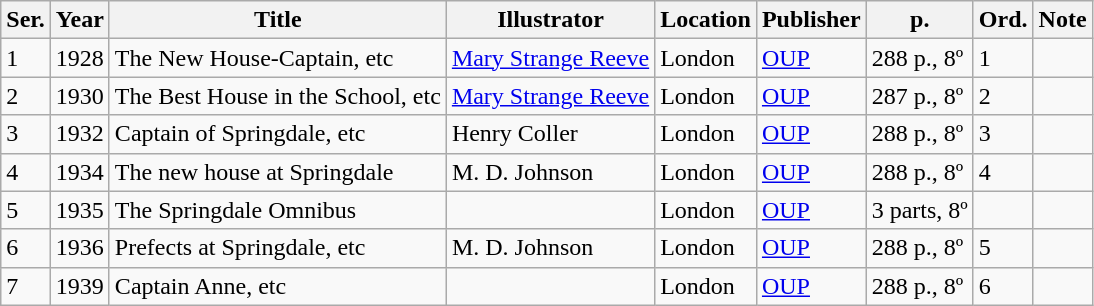<table class="wikitable sortable">
<tr>
<th>Ser.</th>
<th>Year</th>
<th>Title</th>
<th>Illustrator</th>
<th>Location</th>
<th>Publisher</th>
<th>p.</th>
<th>Ord.</th>
<th class="unsortable">Note</th>
</tr>
<tr>
<td>1</td>
<td>1928</td>
<td>The New House-Captain, etc</td>
<td><a href='#'>Mary Strange Reeve</a></td>
<td>London</td>
<td><a href='#'>OUP</a></td>
<td>288 p., 8º</td>
<td>1</td>
<td></td>
</tr>
<tr>
<td>2</td>
<td>1930</td>
<td>The Best House in the School, etc</td>
<td><a href='#'>Mary Strange Reeve</a></td>
<td>London</td>
<td><a href='#'>OUP</a></td>
<td>287 p., 8º</td>
<td>2</td>
<td></td>
</tr>
<tr>
<td>3</td>
<td>1932</td>
<td>Captain of Springdale, etc</td>
<td>Henry Coller</td>
<td>London</td>
<td><a href='#'>OUP</a></td>
<td>288 p., 8º</td>
<td>3</td>
<td></td>
</tr>
<tr>
<td>4</td>
<td>1934</td>
<td>The new house at Springdale</td>
<td>M. D. Johnson</td>
<td>London</td>
<td><a href='#'>OUP</a></td>
<td>288 p., 8º</td>
<td>4</td>
<td></td>
</tr>
<tr>
<td>5</td>
<td>1935</td>
<td>The Springdale Omnibus</td>
<td></td>
<td>London</td>
<td><a href='#'>OUP</a></td>
<td>3 parts, 8º</td>
<td></td>
<td></td>
</tr>
<tr>
<td>6</td>
<td>1936</td>
<td>Prefects at Springdale, etc</td>
<td>M. D. Johnson</td>
<td>London</td>
<td><a href='#'>OUP</a></td>
<td>288 p., 8º</td>
<td>5</td>
<td></td>
</tr>
<tr>
<td>7</td>
<td>1939</td>
<td>Captain Anne, etc</td>
<td></td>
<td>London</td>
<td><a href='#'>OUP</a></td>
<td>288 p., 8º</td>
<td>6</td>
<td></td>
</tr>
</table>
